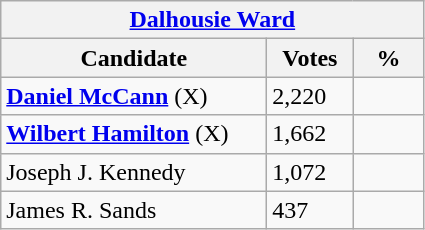<table class="wikitable">
<tr>
<th colspan="3"><a href='#'>Dalhousie Ward</a></th>
</tr>
<tr>
<th style="width: 170px">Candidate</th>
<th style="width: 50px">Votes</th>
<th style="width: 40px">%</th>
</tr>
<tr>
<td><strong><a href='#'>Daniel McCann</a></strong> (X)</td>
<td>2,220</td>
<td></td>
</tr>
<tr>
<td><strong><a href='#'>Wilbert Hamilton</a></strong> (X)</td>
<td>1,662</td>
<td></td>
</tr>
<tr>
<td>Joseph J. Kennedy</td>
<td>1,072</td>
<td></td>
</tr>
<tr>
<td>James R. Sands</td>
<td>437</td>
<td></td>
</tr>
</table>
